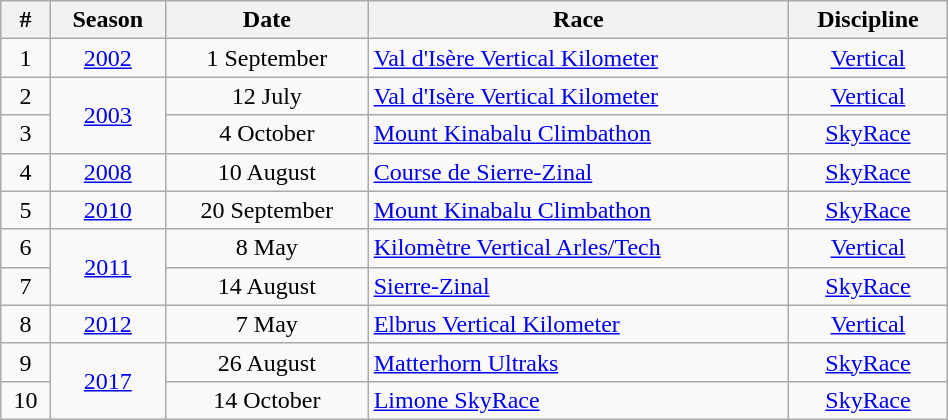<table class="wikitable" width=50% style="font-size:100%; text-align:center;">
<tr>
<th>#</th>
<th>Season</th>
<th>Date</th>
<th>Race</th>
<th>Discipline</th>
</tr>
<tr>
<td>1</td>
<td rowspan=1><a href='#'>2002</a></td>
<td>1 September</td>
<td align=left><a href='#'>Val d'Isère Vertical Kilometer</a></td>
<td><a href='#'>Vertical</a></td>
</tr>
<tr>
<td>2</td>
<td rowspan=2><a href='#'>2003</a></td>
<td>12 July</td>
<td align=left><a href='#'>Val d'Isère Vertical Kilometer</a></td>
<td><a href='#'>Vertical</a></td>
</tr>
<tr>
<td>3</td>
<td>4 October</td>
<td align=left><a href='#'>Mount Kinabalu Climbathon</a></td>
<td><a href='#'>SkyRace</a></td>
</tr>
<tr>
<td>4</td>
<td rowspan=1><a href='#'>2008</a></td>
<td>10 August</td>
<td align=left><a href='#'>Course de Sierre-Zinal</a></td>
<td><a href='#'>SkyRace</a></td>
</tr>
<tr>
<td>5</td>
<td rowspan=1><a href='#'>2010</a></td>
<td>20 September</td>
<td align=left><a href='#'>Mount Kinabalu Climbathon</a></td>
<td><a href='#'>SkyRace</a></td>
</tr>
<tr>
<td>6</td>
<td rowspan=2><a href='#'>2011</a></td>
<td>8 May</td>
<td align=left><a href='#'>Kilomètre Vertical Arles/Tech</a></td>
<td><a href='#'>Vertical</a></td>
</tr>
<tr>
<td>7</td>
<td>14  August</td>
<td align=left><a href='#'>Sierre-Zinal</a></td>
<td><a href='#'>SkyRace</a></td>
</tr>
<tr>
<td>8</td>
<td rowspan=1><a href='#'>2012</a></td>
<td>7 May</td>
<td align=left><a href='#'>Elbrus Vertical Kilometer</a></td>
<td><a href='#'>Vertical</a></td>
</tr>
<tr>
<td>9</td>
<td rowspan=2><a href='#'>2017</a></td>
<td>26 August</td>
<td align=left><a href='#'>Matterhorn Ultraks</a></td>
<td><a href='#'>SkyRace</a></td>
</tr>
<tr>
<td>10</td>
<td>14 October</td>
<td align=left><a href='#'>Limone SkyRace</a></td>
<td><a href='#'>SkyRace</a></td>
</tr>
</table>
